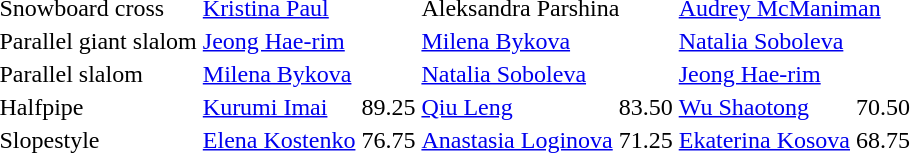<table>
<tr>
<td>Snowboard cross<br></td>
<td colspan=2> <a href='#'>Kristina Paul</a></td>
<td colspan=2> Aleksandra Parshina</td>
<td colspan=2> <a href='#'>Audrey McManiman</a></td>
</tr>
<tr>
<td>Parallel giant slalom<br></td>
<td colspan=2> <a href='#'>Jeong Hae-rim</a></td>
<td colspan=2> <a href='#'>Milena Bykova</a></td>
<td colspan=2> <a href='#'>Natalia Soboleva</a></td>
</tr>
<tr>
<td>Parallel slalom<br></td>
<td colspan=2> <a href='#'>Milena Bykova</a></td>
<td colspan=2> <a href='#'>Natalia Soboleva</a></td>
<td colspan=2> <a href='#'>Jeong Hae-rim</a></td>
</tr>
<tr>
<td>Halfpipe<br></td>
<td> <a href='#'>Kurumi Imai</a></td>
<td>89.25</td>
<td> <a href='#'>Qiu Leng</a></td>
<td>83.50</td>
<td> <a href='#'>Wu Shaotong</a></td>
<td>70.50</td>
</tr>
<tr>
<td>Slopestyle<br></td>
<td> <a href='#'>Elena Kostenko</a></td>
<td>76.75</td>
<td> <a href='#'>Anastasia Loginova</a></td>
<td>71.25</td>
<td> <a href='#'>Ekaterina Kosova</a></td>
<td>68.75</td>
</tr>
</table>
